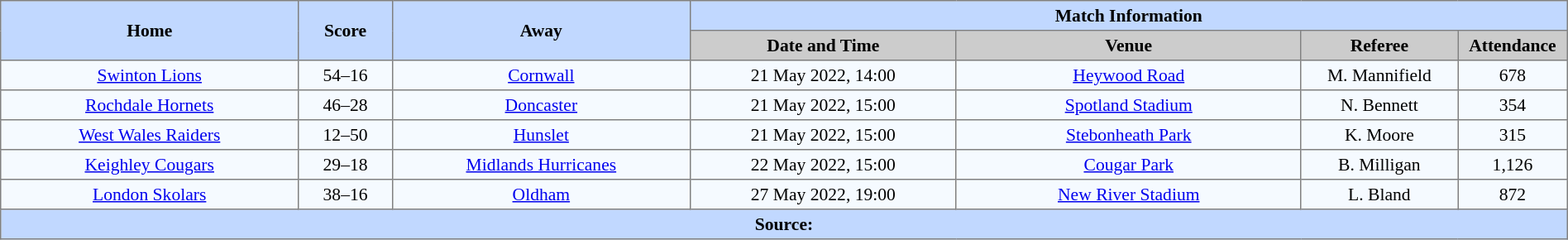<table border=1 style="border-collapse:collapse; font-size:90%; text-align:center;" cellpadding=3 cellspacing=0 width=100%>
<tr bgcolor=#C1D8FF>
<th scope="col" rowspan=2 width=19%>Home</th>
<th scope="col" rowspan=2 width=6%>Score</th>
<th scope="col" rowspan=2 width=19%>Away</th>
<th colspan=4>Match Information</th>
</tr>
<tr bgcolor=#CCCCCC>
<th scope="col" width=17%>Date and Time</th>
<th scope="col" width=22%>Venue</th>
<th scope="col" width=10%>Referee</th>
<th scope="col" width=7%>Attendance</th>
</tr>
<tr bgcolor=#F5FAFF>
<td> <a href='#'>Swinton Lions</a></td>
<td>54–16</td>
<td> <a href='#'>Cornwall</a></td>
<td>21 May 2022, 14:00</td>
<td><a href='#'>Heywood Road</a></td>
<td>M. Mannifield</td>
<td>678</td>
</tr>
<tr bgcolor=#F5FAFF>
<td> <a href='#'>Rochdale Hornets</a></td>
<td>46–28</td>
<td> <a href='#'>Doncaster</a></td>
<td>21 May 2022, 15:00</td>
<td><a href='#'>Spotland Stadium</a></td>
<td>N. Bennett</td>
<td>354</td>
</tr>
<tr bgcolor=#F5FAFF>
<td> <a href='#'>West Wales Raiders</a></td>
<td>12–50</td>
<td> <a href='#'>Hunslet</a></td>
<td>21 May 2022, 15:00</td>
<td><a href='#'>Stebonheath Park</a></td>
<td>K. Moore</td>
<td>315</td>
</tr>
<tr bgcolor=#F5FAFF>
<td> <a href='#'>Keighley Cougars</a></td>
<td>29–18</td>
<td> <a href='#'>Midlands Hurricanes</a></td>
<td>22 May 2022, 15:00</td>
<td><a href='#'>Cougar Park</a></td>
<td>B. Milligan</td>
<td>1,126</td>
</tr>
<tr bgcolor=#F5FAFF>
<td> <a href='#'>London Skolars</a></td>
<td>38–16</td>
<td> <a href='#'>Oldham</a></td>
<td>27 May 2022, 19:00</td>
<td><a href='#'>New River Stadium</a></td>
<td>L. Bland</td>
<td>872</td>
</tr>
<tr style="background:#c1d8ff;">
<th colspan=7>Source:</th>
</tr>
</table>
